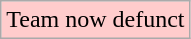<table class="wikitable sortable">
<tr style="background:#fcc;">
<td>Team now defunct</td>
</tr>
</table>
